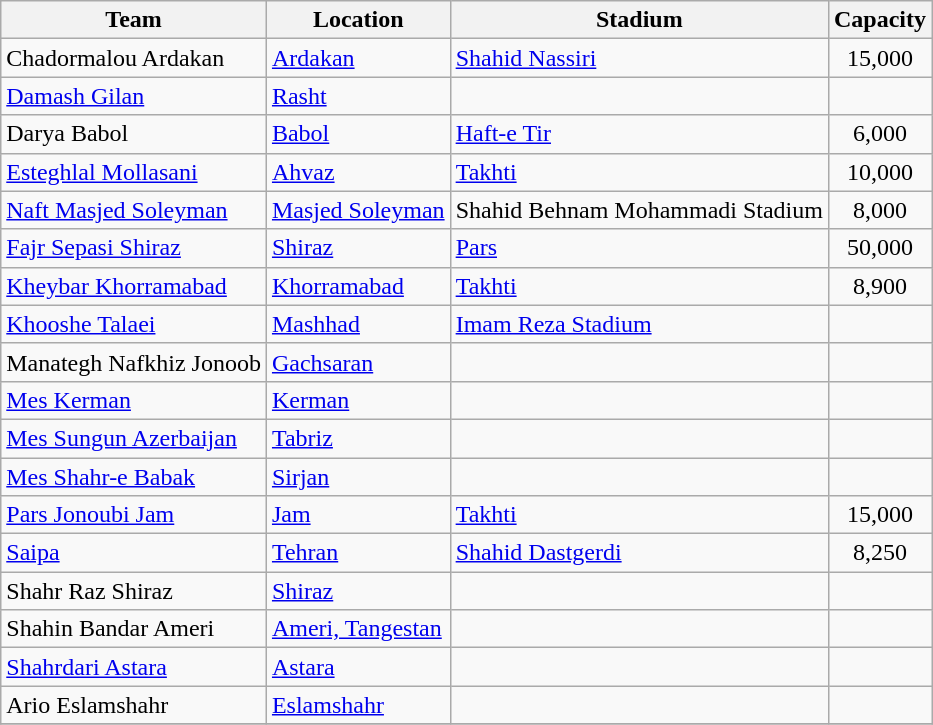<table class="wikitable sortable">
<tr>
<th>Team</th>
<th>Location</th>
<th>Stadium</th>
<th>Capacity</th>
</tr>
<tr>
<td>Chadormalou Ardakan</td>
<td><a href='#'>Ardakan</a></td>
<td><a href='#'>Shahid Nassiri</a></td>
<td style="text-align:center">15,000</td>
</tr>
<tr>
<td><a href='#'>Damash Gilan</a></td>
<td><a href='#'>Rasht</a></td>
<td></td>
<td style="text-align:center"></td>
</tr>
<tr>
<td>Darya Babol</td>
<td><a href='#'>Babol</a></td>
<td><a href='#'>Haft-e Tir</a></td>
<td style="text-align:center">6,000</td>
</tr>
<tr>
<td><a href='#'>Esteghlal Mollasani</a></td>
<td><a href='#'>Ahvaz</a></td>
<td><a href='#'>Takhti</a></td>
<td style="text-align:center">10,000</td>
</tr>
<tr>
<td><a href='#'>Naft Masjed Soleyman</a></td>
<td><a href='#'>Masjed Soleyman</a></td>
<td>Shahid Behnam Mohammadi Stadium</td>
<td style="text-align:center">8,000</td>
</tr>
<tr>
<td><a href='#'>Fajr Sepasi Shiraz</a></td>
<td><a href='#'>Shiraz</a></td>
<td><a href='#'>Pars</a></td>
<td style="text-align:center">50,000</td>
</tr>
<tr>
<td><a href='#'>Kheybar Khorramabad</a></td>
<td><a href='#'>Khorramabad</a></td>
<td><a href='#'>Takhti</a></td>
<td style="text-align:center">8,900</td>
</tr>
<tr>
<td><a href='#'>Khooshe Talaei</a></td>
<td><a href='#'>Mashhad</a></td>
<td><a href='#'>Imam Reza Stadium</a></td>
<td style="text-align:center"></td>
</tr>
<tr>
<td>Manategh Nafkhiz Jonoob</td>
<td><a href='#'>Gachsaran</a></td>
<td></td>
<td style="text-align:center"></td>
</tr>
<tr>
<td><a href='#'>Mes Kerman</a></td>
<td><a href='#'>Kerman</a></td>
<td></td>
<td style="text-align:center"></td>
</tr>
<tr>
<td><a href='#'>Mes Sungun Azerbaijan</a></td>
<td><a href='#'>Tabriz</a></td>
<td></td>
<td style="text-align:center"></td>
</tr>
<tr>
<td><a href='#'>Mes Shahr-e Babak</a></td>
<td><a href='#'>Sirjan</a></td>
<td></td>
<td style="text-align:center"></td>
</tr>
<tr>
<td><a href='#'>Pars Jonoubi Jam</a></td>
<td><a href='#'>Jam</a></td>
<td><a href='#'>Takhti</a></td>
<td style="text-align:center">15,000</td>
</tr>
<tr>
<td><a href='#'>Saipa</a></td>
<td><a href='#'>Tehran</a></td>
<td><a href='#'>Shahid Dastgerdi</a></td>
<td style="text-align:center">8,250</td>
</tr>
<tr>
<td>Shahr Raz Shiraz</td>
<td><a href='#'>Shiraz</a></td>
<td></td>
<td style="text-align:center"></td>
</tr>
<tr>
<td>Shahin Bandar Ameri</td>
<td><a href='#'>Ameri, Tangestan</a></td>
<td></td>
<td style="text-align:center"></td>
</tr>
<tr>
<td><a href='#'>Shahrdari Astara</a></td>
<td><a href='#'>Astara</a></td>
<td></td>
<td style="text-align:center"></td>
</tr>
<tr>
<td>Ario Eslamshahr</td>
<td><a href='#'>Eslamshahr</a></td>
<td></td>
<td style="text-align:center"></td>
</tr>
<tr>
</tr>
</table>
